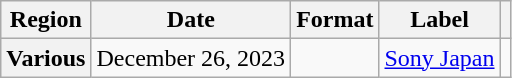<table class="wikitable plainrowheaders">
<tr>
<th scope="col">Region</th>
<th scope="col">Date</th>
<th scope="col">Format</th>
<th scope="col">Label</th>
<th scope="col"></th>
</tr>
<tr>
<th scope="row">Various</th>
<td>December 26, 2023</td>
<td></td>
<td><a href='#'>Sony Japan</a></td>
<td style="text-align:center"></td>
</tr>
</table>
